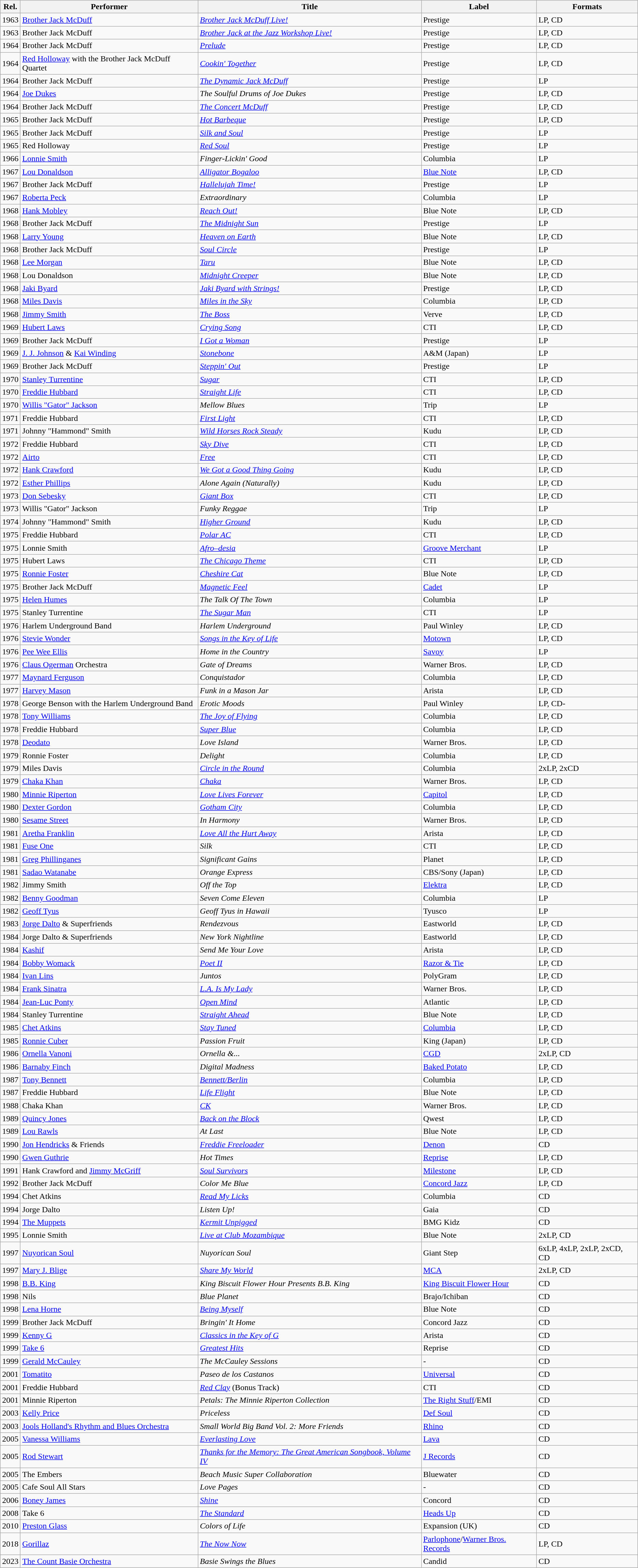<table class="wikitable sortable">
<tr>
<th>Rel.</th>
<th>Performer</th>
<th>Title</th>
<th>Label</th>
<th>Formats</th>
</tr>
<tr>
<td>1963</td>
<td><a href='#'>Brother Jack McDuff</a></td>
<td><em><a href='#'>Brother Jack McDuff Live!</a></em></td>
<td>Prestige</td>
<td>LP, CD</td>
</tr>
<tr>
<td>1963</td>
<td>Brother Jack McDuff</td>
<td><em><a href='#'>Brother Jack at the Jazz Workshop Live!</a></em></td>
<td>Prestige</td>
<td>LP, CD</td>
</tr>
<tr>
<td>1964</td>
<td>Brother Jack McDuff</td>
<td><em><a href='#'>Prelude</a></em></td>
<td>Prestige</td>
<td>LP, CD</td>
</tr>
<tr>
<td>1964</td>
<td><a href='#'>Red Holloway</a> with the Brother Jack McDuff Quartet</td>
<td><em><a href='#'>Cookin' Together</a></em></td>
<td>Prestige</td>
<td>LP, CD</td>
</tr>
<tr>
<td>1964</td>
<td>Brother Jack McDuff</td>
<td><em><a href='#'>The Dynamic Jack McDuff</a></em></td>
<td>Prestige</td>
<td>LP</td>
</tr>
<tr>
<td>1964</td>
<td><a href='#'>Joe Dukes</a></td>
<td><em>The Soulful Drums of Joe Dukes</em></td>
<td>Prestige</td>
<td>LP, CD</td>
</tr>
<tr>
<td>1964</td>
<td>Brother Jack McDuff</td>
<td><em><a href='#'>The Concert McDuff</a></em></td>
<td>Prestige</td>
<td>LP, CD</td>
</tr>
<tr>
<td>1965</td>
<td>Brother Jack McDuff</td>
<td><em><a href='#'>Hot Barbeque</a></em></td>
<td>Prestige</td>
<td>LP, CD</td>
</tr>
<tr>
<td>1965</td>
<td>Brother Jack McDuff</td>
<td><em><a href='#'>Silk and Soul</a></em></td>
<td>Prestige</td>
<td>LP</td>
</tr>
<tr>
<td>1965</td>
<td>Red Holloway</td>
<td><em><a href='#'>Red Soul</a></em></td>
<td>Prestige</td>
<td>LP</td>
</tr>
<tr>
<td>1966</td>
<td><a href='#'>Lonnie Smith</a></td>
<td><em>Finger-Lickin' Good</em></td>
<td>Columbia</td>
<td>LP</td>
</tr>
<tr>
<td>1967</td>
<td><a href='#'>Lou Donaldson</a></td>
<td><em><a href='#'>Alligator Bogaloo</a></em></td>
<td><a href='#'>Blue Note</a></td>
<td>LP, CD</td>
</tr>
<tr>
<td>1967</td>
<td>Brother Jack McDuff</td>
<td><em><a href='#'>Hallelujah Time!</a></em></td>
<td>Prestige</td>
<td>LP</td>
</tr>
<tr>
<td>1967</td>
<td><a href='#'>Roberta Peck</a></td>
<td><em>Extraordinary</em></td>
<td>Columbia</td>
<td>LP</td>
</tr>
<tr>
<td>1968</td>
<td><a href='#'>Hank Mobley</a></td>
<td><em><a href='#'>Reach Out!</a></em></td>
<td>Blue Note</td>
<td>LP, CD</td>
</tr>
<tr>
<td>1968</td>
<td>Brother Jack McDuff</td>
<td><em><a href='#'>The Midnight Sun</a></em></td>
<td>Prestige</td>
<td>LP</td>
</tr>
<tr>
<td>1968</td>
<td><a href='#'>Larry Young</a></td>
<td><em><a href='#'>Heaven on Earth</a></em></td>
<td>Blue Note</td>
<td>LP, CD</td>
</tr>
<tr>
<td>1968</td>
<td>Brother Jack McDuff</td>
<td><em><a href='#'>Soul Circle</a></em></td>
<td>Prestige</td>
<td>LP</td>
</tr>
<tr>
<td>1968</td>
<td><a href='#'>Lee Morgan</a></td>
<td><em><a href='#'>Taru</a></em></td>
<td>Blue Note</td>
<td>LP, CD</td>
</tr>
<tr>
<td>1968</td>
<td>Lou Donaldson</td>
<td><em><a href='#'>Midnight Creeper</a></em></td>
<td>Blue Note</td>
<td>LP, CD</td>
</tr>
<tr>
<td>1968</td>
<td><a href='#'>Jaki Byard</a></td>
<td><em><a href='#'>Jaki Byard with Strings!</a></em></td>
<td>Prestige</td>
<td>LP, CD</td>
</tr>
<tr>
<td>1968</td>
<td><a href='#'>Miles Davis</a></td>
<td><em><a href='#'>Miles in the Sky</a></em></td>
<td>Columbia</td>
<td>LP, CD</td>
</tr>
<tr>
<td>1968</td>
<td><a href='#'>Jimmy Smith</a></td>
<td><em><a href='#'>The Boss</a></em></td>
<td>Verve</td>
<td>LP, CD</td>
</tr>
<tr>
<td>1969</td>
<td><a href='#'>Hubert Laws</a></td>
<td><em><a href='#'>Crying Song</a></em></td>
<td>CTI</td>
<td>LP, CD</td>
</tr>
<tr>
<td>1969</td>
<td>Brother Jack McDuff</td>
<td><em><a href='#'>I Got a Woman</a></em></td>
<td>Prestige</td>
<td>LP</td>
</tr>
<tr>
<td>1969</td>
<td><a href='#'>J. J. Johnson</a> & <a href='#'>Kai Winding</a></td>
<td><em><a href='#'>Stonebone</a></em></td>
<td>A&M (Japan)</td>
<td>LP</td>
</tr>
<tr>
<td>1969</td>
<td>Brother Jack McDuff</td>
<td><em><a href='#'>Steppin' Out</a></em></td>
<td>Prestige</td>
<td>LP</td>
</tr>
<tr>
<td>1970</td>
<td><a href='#'>Stanley Turrentine</a></td>
<td><em><a href='#'>Sugar</a></em></td>
<td>CTI</td>
<td>LP, CD</td>
</tr>
<tr>
<td>1970</td>
<td><a href='#'>Freddie Hubbard</a></td>
<td><em><a href='#'>Straight Life</a></em></td>
<td>CTI</td>
<td>LP, CD</td>
</tr>
<tr>
<td>1970</td>
<td><a href='#'>Willis "Gator" Jackson</a></td>
<td><em>Mellow Blues</em></td>
<td>Trip</td>
<td>LP</td>
</tr>
<tr>
<td>1971</td>
<td>Freddie Hubbard</td>
<td><em><a href='#'>First Light</a></em></td>
<td>CTI</td>
<td>LP, CD</td>
</tr>
<tr>
<td>1971</td>
<td>Johnny "Hammond" Smith</td>
<td><em><a href='#'>Wild Horses Rock Steady</a></em></td>
<td>Kudu</td>
<td>LP, CD</td>
</tr>
<tr>
<td>1972</td>
<td>Freddie Hubbard</td>
<td><em><a href='#'>Sky Dive</a></em></td>
<td>CTI</td>
<td>LP, CD</td>
</tr>
<tr>
<td>1972</td>
<td><a href='#'>Airto</a></td>
<td><em><a href='#'>Free</a></em></td>
<td>CTI</td>
<td>LP, CD</td>
</tr>
<tr>
<td>1972</td>
<td><a href='#'>Hank Crawford</a></td>
<td><em><a href='#'>We Got a Good Thing Going</a></em></td>
<td>Kudu</td>
<td>LP, CD</td>
</tr>
<tr>
<td>1972</td>
<td><a href='#'>Esther Phillips</a></td>
<td><em>Alone Again (Naturally)</em></td>
<td>Kudu</td>
<td>LP, CD</td>
</tr>
<tr>
<td>1973</td>
<td><a href='#'>Don Sebesky</a></td>
<td><em><a href='#'>Giant Box</a></em></td>
<td>CTI</td>
<td>LP, CD</td>
</tr>
<tr>
<td>1973</td>
<td>Willis "Gator" Jackson</td>
<td><em>Funky Reggae</em></td>
<td>Trip</td>
<td>LP</td>
</tr>
<tr>
<td>1974</td>
<td>Johnny "Hammond" Smith</td>
<td><em><a href='#'>Higher Ground</a></em></td>
<td>Kudu</td>
<td>LP, CD</td>
</tr>
<tr>
<td>1975</td>
<td>Freddie Hubbard</td>
<td><em><a href='#'>Polar AC</a></em></td>
<td>CTI</td>
<td>LP, CD</td>
</tr>
<tr>
<td>1975</td>
<td>Lonnie Smith</td>
<td><em><a href='#'>Afro–desia</a></em></td>
<td><a href='#'>Groove Merchant</a></td>
<td>LP</td>
</tr>
<tr>
<td>1975</td>
<td>Hubert Laws</td>
<td><em><a href='#'>The Chicago Theme</a></em></td>
<td>CTI</td>
<td>LP, CD</td>
</tr>
<tr>
<td>1975</td>
<td><a href='#'>Ronnie Foster</a></td>
<td><em><a href='#'>Cheshire Cat</a></em></td>
<td>Blue Note</td>
<td>LP, CD</td>
</tr>
<tr>
<td>1975</td>
<td>Brother Jack McDuff</td>
<td><em><a href='#'>Magnetic Feel</a></em></td>
<td><a href='#'>Cadet</a></td>
<td>LP</td>
</tr>
<tr>
<td>1975</td>
<td><a href='#'>Helen Humes</a></td>
<td><em>The Talk Of The Town</em></td>
<td>Columbia</td>
<td>LP</td>
</tr>
<tr>
<td>1975</td>
<td>Stanley Turrentine</td>
<td><em><a href='#'>The Sugar Man</a></em></td>
<td>CTI</td>
<td>LP</td>
</tr>
<tr>
<td>1976</td>
<td>Harlem Underground Band</td>
<td><em>Harlem Underground</em> </td>
<td>Paul Winley</td>
<td>LP, CD</td>
</tr>
<tr>
<td>1976</td>
<td><a href='#'>Stevie Wonder</a></td>
<td><em><a href='#'>Songs in the Key of Life</a></em></td>
<td><a href='#'>Motown</a></td>
<td>LP, CD</td>
</tr>
<tr>
<td>1976</td>
<td><a href='#'>Pee Wee Ellis</a></td>
<td><em>Home in the Country</em></td>
<td><a href='#'>Savoy</a></td>
<td>LP</td>
</tr>
<tr>
<td>1976</td>
<td><a href='#'>Claus Ogerman</a> Orchestra</td>
<td><em>Gate of Dreams</em></td>
<td>Warner Bros.</td>
<td>LP, CD</td>
</tr>
<tr>
<td>1977</td>
<td><a href='#'>Maynard Ferguson</a></td>
<td><em>Conquistador</em></td>
<td>Columbia</td>
<td>LP, CD</td>
</tr>
<tr>
<td>1977</td>
<td><a href='#'>Harvey Mason</a></td>
<td><em>Funk in a Mason Jar</em></td>
<td>Arista</td>
<td>LP, CD</td>
</tr>
<tr>
<td>1978</td>
<td>George Benson with the Harlem Underground Band</td>
<td><em>Erotic Moods</em> </td>
<td>Paul Winley</td>
<td>LP, CD-</td>
</tr>
<tr>
<td>1978</td>
<td><a href='#'>Tony Williams</a></td>
<td><em><a href='#'>The Joy of Flying</a></em></td>
<td>Columbia</td>
<td>LP, CD</td>
</tr>
<tr>
<td>1978</td>
<td>Freddie Hubbard</td>
<td><em><a href='#'>Super Blue</a></em></td>
<td>Columbia</td>
<td>LP, CD</td>
</tr>
<tr>
<td>1978</td>
<td><a href='#'>Deodato</a></td>
<td><em>Love Island</em></td>
<td>Warner Bros.</td>
<td>LP, CD</td>
</tr>
<tr>
<td>1979</td>
<td>Ronnie Foster</td>
<td><em>Delight</em></td>
<td>Columbia</td>
<td>LP, CD</td>
</tr>
<tr>
<td>1979</td>
<td>Miles Davis</td>
<td><em><a href='#'>Circle in the Round</a></em></td>
<td>Columbia</td>
<td>2xLP, 2xCD</td>
</tr>
<tr>
<td>1979</td>
<td><a href='#'>Chaka Khan</a></td>
<td><em><a href='#'>Chaka</a></em></td>
<td>Warner Bros.</td>
<td>LP, CD</td>
</tr>
<tr>
<td>1980</td>
<td><a href='#'>Minnie Riperton</a></td>
<td><em><a href='#'>Love Lives Forever</a></em></td>
<td><a href='#'>Capitol</a></td>
<td>LP, CD</td>
</tr>
<tr>
<td>1980</td>
<td><a href='#'>Dexter Gordon</a></td>
<td><em><a href='#'>Gotham City</a></em></td>
<td>Columbia</td>
<td>LP, CD</td>
</tr>
<tr>
<td>1980</td>
<td><a href='#'>Sesame Street</a></td>
<td><em>In Harmony</em></td>
<td>Warner Bros.</td>
<td>LP, CD</td>
</tr>
<tr>
<td>1981</td>
<td><a href='#'>Aretha Franklin</a></td>
<td><em><a href='#'>Love All the Hurt Away</a></em></td>
<td>Arista</td>
<td>LP, CD</td>
</tr>
<tr>
<td>1981</td>
<td><a href='#'>Fuse One</a></td>
<td><em>Silk</em></td>
<td>CTI</td>
<td>LP, CD</td>
</tr>
<tr>
<td>1981</td>
<td><a href='#'>Greg Phillinganes</a></td>
<td><em>Significant Gains</em></td>
<td>Planet</td>
<td>LP, CD</td>
</tr>
<tr>
<td>1981</td>
<td><a href='#'>Sadao Watanabe</a></td>
<td><em>Orange Express</em></td>
<td>CBS/Sony (Japan)</td>
<td>LP, CD</td>
</tr>
<tr>
<td>1982</td>
<td>Jimmy Smith</td>
<td><em>Off the Top</em></td>
<td><a href='#'>Elektra</a></td>
<td>LP, CD</td>
</tr>
<tr>
<td>1982</td>
<td><a href='#'>Benny Goodman</a></td>
<td><em>Seven Come Eleven</em></td>
<td>Columbia</td>
<td>LP</td>
</tr>
<tr>
<td>1982</td>
<td><a href='#'>Geoff Tyus</a></td>
<td><em>Geoff Tyus in Hawaii</em></td>
<td>Tyusco</td>
<td>LP</td>
</tr>
<tr>
<td>1983</td>
<td><a href='#'>Jorge Dalto</a> & Superfriends</td>
<td><em>Rendezvous</em></td>
<td>Eastworld</td>
<td>LP, CD</td>
</tr>
<tr>
<td>1984</td>
<td>Jorge Dalto & Superfriends</td>
<td><em>New York Nightline</em></td>
<td>Eastworld</td>
<td>LP, CD</td>
</tr>
<tr>
<td>1984</td>
<td><a href='#'>Kashif</a></td>
<td><em>Send Me Your Love</em></td>
<td>Arista</td>
<td>LP, CD</td>
</tr>
<tr>
<td>1984</td>
<td><a href='#'>Bobby Womack</a></td>
<td><em><a href='#'>Poet II</a></em></td>
<td><a href='#'>Razor & Tie</a></td>
<td>LP, CD</td>
</tr>
<tr>
<td>1984</td>
<td><a href='#'>Ivan Lins</a></td>
<td><em>Juntos</em></td>
<td>PolyGram</td>
<td>LP, CD</td>
</tr>
<tr>
<td>1984</td>
<td><a href='#'>Frank Sinatra</a></td>
<td><em><a href='#'>L.A. Is My Lady</a></em></td>
<td>Warner Bros.</td>
<td>LP, CD</td>
</tr>
<tr>
<td>1984</td>
<td><a href='#'>Jean-Luc Ponty</a></td>
<td><em><a href='#'>Open Mind</a></em></td>
<td>Atlantic</td>
<td>LP, CD</td>
</tr>
<tr>
<td>1984</td>
<td>Stanley Turrentine</td>
<td><em><a href='#'>Straight Ahead</a></em></td>
<td>Blue Note</td>
<td>LP, CD</td>
</tr>
<tr>
<td>1985</td>
<td><a href='#'>Chet Atkins</a></td>
<td><em><a href='#'>Stay Tuned</a></em></td>
<td><a href='#'>Columbia</a></td>
<td>LP, CD</td>
</tr>
<tr>
<td>1985</td>
<td><a href='#'>Ronnie Cuber</a></td>
<td><em>Passion Fruit</em></td>
<td>King (Japan)</td>
<td>LP, CD</td>
</tr>
<tr>
<td>1986</td>
<td><a href='#'>Ornella Vanoni</a></td>
<td><em>Ornella &...</em></td>
<td><a href='#'>CGD</a></td>
<td>2xLP, CD</td>
</tr>
<tr>
<td>1986</td>
<td><a href='#'>Barnaby Finch</a></td>
<td><em>Digital Madness</em></td>
<td><a href='#'>Baked Potato</a></td>
<td>LP, CD</td>
</tr>
<tr>
<td>1987</td>
<td><a href='#'>Tony Bennett</a></td>
<td><em><a href='#'>Bennett/Berlin</a></em></td>
<td>Columbia</td>
<td>LP, CD</td>
</tr>
<tr>
<td>1987</td>
<td>Freddie Hubbard</td>
<td><em><a href='#'>Life Flight</a></em></td>
<td>Blue Note</td>
<td>LP, CD</td>
</tr>
<tr>
<td>1988</td>
<td>Chaka Khan</td>
<td><em><a href='#'>CK</a></em></td>
<td>Warner Bros.</td>
<td>LP, CD</td>
</tr>
<tr>
<td>1989</td>
<td><a href='#'>Quincy Jones</a></td>
<td><em><a href='#'>Back on the Block</a></em></td>
<td>Qwest</td>
<td>LP, CD</td>
</tr>
<tr>
<td>1989</td>
<td><a href='#'>Lou Rawls</a></td>
<td><em>At Last</em></td>
<td>Blue Note</td>
<td>LP, CD</td>
</tr>
<tr>
<td>1990</td>
<td><a href='#'>Jon Hendricks</a> & Friends</td>
<td><em><a href='#'>Freddie Freeloader</a></em></td>
<td><a href='#'>Denon</a></td>
<td>CD</td>
</tr>
<tr>
<td>1990</td>
<td><a href='#'>Gwen Guthrie</a></td>
<td><em>Hot Times</em></td>
<td><a href='#'>Reprise</a></td>
<td>LP, CD</td>
</tr>
<tr>
<td>1991</td>
<td>Hank Crawford and <a href='#'>Jimmy McGriff</a></td>
<td><em><a href='#'>Soul Survivors</a></em></td>
<td><a href='#'>Milestone</a></td>
<td>LP, CD</td>
</tr>
<tr>
<td>1992</td>
<td>Brother Jack McDuff</td>
<td><em>Color Me Blue</em></td>
<td><a href='#'>Concord Jazz</a></td>
<td>LP, CD</td>
</tr>
<tr>
<td>1994</td>
<td>Chet Atkins</td>
<td><em><a href='#'>Read My Licks</a></em></td>
<td>Columbia</td>
<td>CD</td>
</tr>
<tr>
<td>1994</td>
<td>Jorge Dalto</td>
<td><em>Listen Up!</em></td>
<td>Gaia</td>
<td>CD</td>
</tr>
<tr>
<td>1994</td>
<td><a href='#'>The Muppets</a></td>
<td><em><a href='#'>Kermit Unpigged</a></em></td>
<td>BMG Kidz</td>
<td>CD</td>
</tr>
<tr>
<td>1995</td>
<td>Lonnie Smith</td>
<td><em><a href='#'>Live at Club Mozambique</a></em></td>
<td>Blue Note</td>
<td>2xLP, CD</td>
</tr>
<tr>
<td>1997</td>
<td><a href='#'>Nuyorican Soul</a></td>
<td><em>Nuyorican Soul</em></td>
<td>Giant Step</td>
<td>6xLP, 4xLP, 2xLP, 2xCD, CD</td>
</tr>
<tr>
<td>1997</td>
<td><a href='#'>Mary J. Blige</a></td>
<td><em><a href='#'>Share My World</a></em></td>
<td><a href='#'>MCA</a></td>
<td>2xLP, CD</td>
</tr>
<tr>
<td>1998</td>
<td><a href='#'>B.B. King</a></td>
<td><em>King Biscuit Flower Hour Presents B.B. King</em></td>
<td><a href='#'>King Biscuit Flower Hour</a></td>
<td>CD</td>
</tr>
<tr>
<td>1998</td>
<td>Nils</td>
<td><em>Blue Planet</em></td>
<td>Brajo/Ichiban</td>
<td>CD</td>
</tr>
<tr>
<td>1998</td>
<td><a href='#'>Lena Horne</a></td>
<td><em><a href='#'>Being Myself</a></em></td>
<td>Blue Note</td>
<td>CD</td>
</tr>
<tr>
<td>1999</td>
<td>Brother Jack McDuff</td>
<td><em>Bringin' It Home</em></td>
<td>Concord Jazz</td>
<td>CD</td>
</tr>
<tr>
<td>1999</td>
<td><a href='#'>Kenny G</a></td>
<td><em><a href='#'>Classics in the Key of G</a></em></td>
<td>Arista</td>
<td>CD</td>
</tr>
<tr>
<td>1999</td>
<td><a href='#'>Take 6</a></td>
<td><em><a href='#'>Greatest Hits</a></em></td>
<td>Reprise</td>
<td>CD</td>
</tr>
<tr>
<td>1999</td>
<td><a href='#'>Gerald McCauley</a></td>
<td><em>The McCauley Sessions</em> </td>
<td>-</td>
<td>CD</td>
</tr>
<tr>
<td>2001</td>
<td><a href='#'>Tomatito</a></td>
<td><em>Paseo de los Castanos</em></td>
<td><a href='#'>Universal</a></td>
<td>CD</td>
</tr>
<tr>
<td>2001</td>
<td>Freddie Hubbard</td>
<td><em><a href='#'>Red Clay</a></em> (Bonus Track)</td>
<td>CTI</td>
<td>CD</td>
</tr>
<tr>
<td>2001</td>
<td>Minnie Riperton</td>
<td><em>Petals: The Minnie Riperton Collection</em></td>
<td><a href='#'>The Right Stuff</a>/EMI</td>
<td>CD</td>
</tr>
<tr>
<td>2003</td>
<td><a href='#'>Kelly Price</a></td>
<td><em>Priceless</em></td>
<td><a href='#'>Def Soul</a></td>
<td>CD</td>
</tr>
<tr>
<td>2003</td>
<td><a href='#'>Jools Holland's Rhythm and Blues Orchestra</a></td>
<td><em>Small World Big Band Vol. 2: More Friends</em></td>
<td><a href='#'>Rhino</a></td>
<td>CD</td>
</tr>
<tr>
<td>2005</td>
<td><a href='#'>Vanessa Williams</a></td>
<td><em><a href='#'>Everlasting Love</a></em></td>
<td><a href='#'>Lava</a></td>
<td>CD</td>
</tr>
<tr>
<td>2005</td>
<td><a href='#'>Rod Stewart</a></td>
<td><em><a href='#'>Thanks for the Memory: The Great American Songbook, Volume IV</a></em></td>
<td><a href='#'>J Records</a></td>
<td>CD</td>
</tr>
<tr>
<td>2005</td>
<td>The Embers</td>
<td><em>Beach Music Super Collaboration</em></td>
<td>Bluewater</td>
<td>CD</td>
</tr>
<tr>
<td>2005</td>
<td>Cafe Soul All Stars</td>
<td><em>Love Pages</em> </td>
<td>-</td>
<td>CD</td>
</tr>
<tr>
<td>2006</td>
<td><a href='#'>Boney James</a></td>
<td><em><a href='#'>Shine</a></em></td>
<td>Concord</td>
<td>CD</td>
</tr>
<tr>
<td>2008</td>
<td>Take 6</td>
<td><em><a href='#'>The Standard</a></em></td>
<td><a href='#'>Heads Up</a></td>
<td>CD</td>
</tr>
<tr>
<td>2010</td>
<td><a href='#'>Preston Glass</a></td>
<td><em>Colors of Life</em></td>
<td>Expansion (UK)</td>
<td>CD</td>
</tr>
<tr>
<td>2018</td>
<td><a href='#'>Gorillaz</a></td>
<td><em><a href='#'>The Now Now</a></em></td>
<td><a href='#'>Parlophone</a>/<a href='#'>Warner Bros. Records</a></td>
<td>LP, CD</td>
</tr>
<tr>
<td>2023</td>
<td><a href='#'>The Count Basie Orchestra</a></td>
<td><em>Basie Swings the Blues</em></td>
<td>Candid</td>
<td>CD</td>
</tr>
</table>
